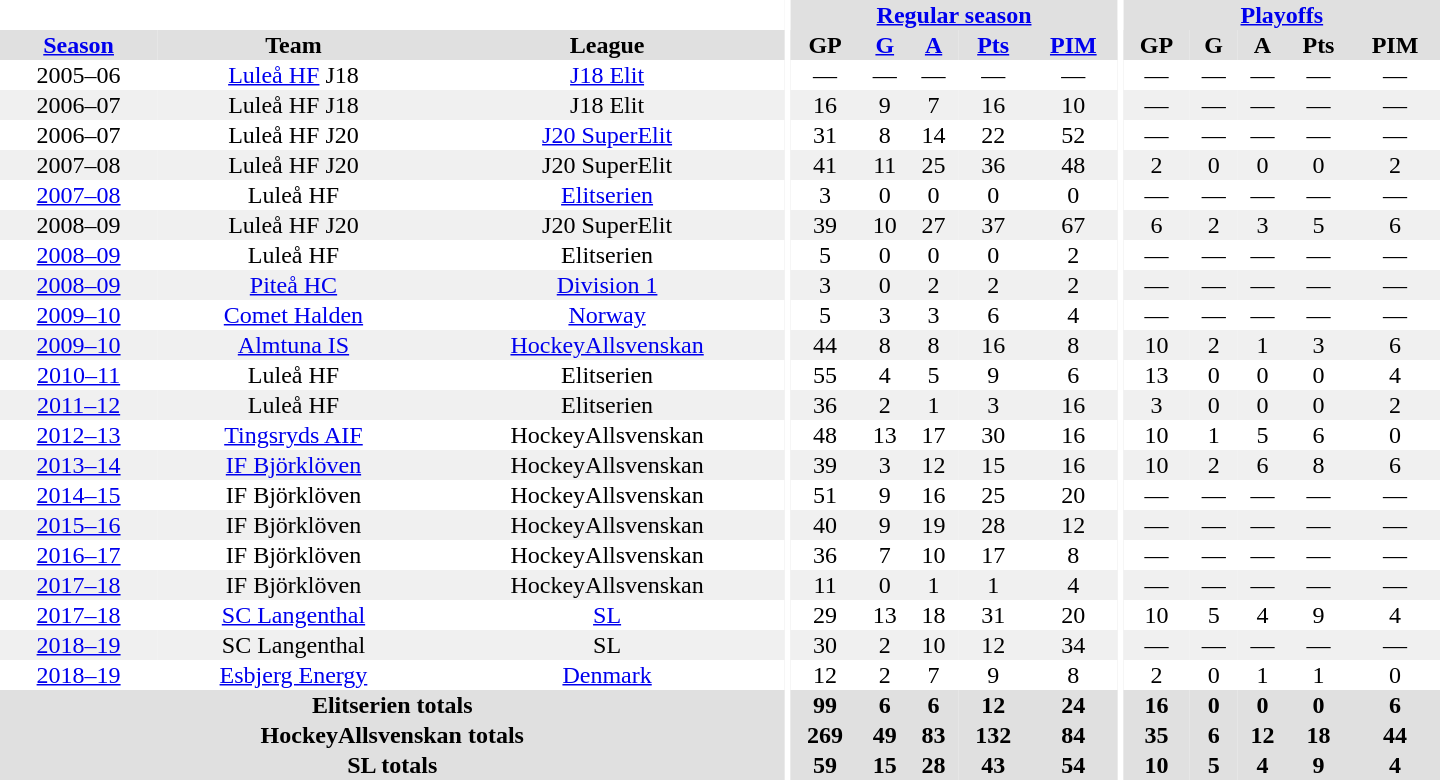<table border="0" cellpadding="1" cellspacing="0" style="text-align:center; width:60em">
<tr bgcolor="#e0e0e0">
<th colspan="3" bgcolor="#ffffff"></th>
<th rowspan="99" bgcolor="#ffffff"></th>
<th colspan="5"><a href='#'>Regular season</a></th>
<th rowspan="99" bgcolor="#ffffff"></th>
<th colspan="5"><a href='#'>Playoffs</a></th>
</tr>
<tr bgcolor="#e0e0e0">
<th><a href='#'>Season</a></th>
<th>Team</th>
<th>League</th>
<th>GP</th>
<th><a href='#'>G</a></th>
<th><a href='#'>A</a></th>
<th><a href='#'>Pts</a></th>
<th><a href='#'>PIM</a></th>
<th>GP</th>
<th>G</th>
<th>A</th>
<th>Pts</th>
<th>PIM</th>
</tr>
<tr>
<td>2005–06</td>
<td><a href='#'>Luleå HF</a> J18</td>
<td><a href='#'>J18 Elit</a></td>
<td>—</td>
<td>—</td>
<td>—</td>
<td>—</td>
<td>—</td>
<td>—</td>
<td>—</td>
<td>—</td>
<td>—</td>
<td>—</td>
</tr>
<tr bgcolor="#f0f0f0">
<td>2006–07</td>
<td>Luleå HF J18</td>
<td>J18 Elit</td>
<td>16</td>
<td>9</td>
<td>7</td>
<td>16</td>
<td>10</td>
<td>—</td>
<td>—</td>
<td>—</td>
<td>—</td>
<td>—</td>
</tr>
<tr>
<td>2006–07</td>
<td>Luleå HF J20</td>
<td><a href='#'>J20 SuperElit</a></td>
<td>31</td>
<td>8</td>
<td>14</td>
<td>22</td>
<td>52</td>
<td>—</td>
<td>—</td>
<td>—</td>
<td>—</td>
<td>—</td>
</tr>
<tr bgcolor="#f0f0f0">
<td>2007–08</td>
<td>Luleå HF J20</td>
<td>J20 SuperElit</td>
<td>41</td>
<td>11</td>
<td>25</td>
<td>36</td>
<td>48</td>
<td>2</td>
<td>0</td>
<td>0</td>
<td>0</td>
<td>2</td>
</tr>
<tr>
<td><a href='#'>2007–08</a></td>
<td>Luleå HF</td>
<td><a href='#'>Elitserien</a></td>
<td>3</td>
<td>0</td>
<td>0</td>
<td>0</td>
<td>0</td>
<td>—</td>
<td>—</td>
<td>—</td>
<td>—</td>
<td>—</td>
</tr>
<tr bgcolor="#f0f0f0">
<td>2008–09</td>
<td>Luleå HF J20</td>
<td>J20 SuperElit</td>
<td>39</td>
<td>10</td>
<td>27</td>
<td>37</td>
<td>67</td>
<td>6</td>
<td>2</td>
<td>3</td>
<td>5</td>
<td>6</td>
</tr>
<tr>
<td><a href='#'>2008–09</a></td>
<td>Luleå HF</td>
<td>Elitserien</td>
<td>5</td>
<td>0</td>
<td>0</td>
<td>0</td>
<td>2</td>
<td>—</td>
<td>—</td>
<td>—</td>
<td>—</td>
<td>—</td>
</tr>
<tr bgcolor="#f0f0f0">
<td><a href='#'>2008–09</a></td>
<td><a href='#'>Piteå HC</a></td>
<td><a href='#'>Division 1</a></td>
<td>3</td>
<td>0</td>
<td>2</td>
<td>2</td>
<td>2</td>
<td>—</td>
<td>—</td>
<td>—</td>
<td>—</td>
<td>—</td>
</tr>
<tr>
<td><a href='#'>2009–10</a></td>
<td><a href='#'>Comet Halden</a></td>
<td><a href='#'>Norway</a></td>
<td>5</td>
<td>3</td>
<td>3</td>
<td>6</td>
<td>4</td>
<td>—</td>
<td>—</td>
<td>—</td>
<td>—</td>
<td>—</td>
</tr>
<tr bgcolor="#f0f0f0">
<td><a href='#'>2009–10</a></td>
<td><a href='#'>Almtuna IS</a></td>
<td><a href='#'>HockeyAllsvenskan</a></td>
<td>44</td>
<td>8</td>
<td>8</td>
<td>16</td>
<td>8</td>
<td>10</td>
<td>2</td>
<td>1</td>
<td>3</td>
<td>6</td>
</tr>
<tr>
<td><a href='#'>2010–11</a></td>
<td>Luleå HF</td>
<td>Elitserien</td>
<td>55</td>
<td>4</td>
<td>5</td>
<td>9</td>
<td>6</td>
<td>13</td>
<td>0</td>
<td>0</td>
<td>0</td>
<td>4</td>
</tr>
<tr bgcolor="#f0f0f0">
<td><a href='#'>2011–12</a></td>
<td>Luleå HF</td>
<td>Elitserien</td>
<td>36</td>
<td>2</td>
<td>1</td>
<td>3</td>
<td>16</td>
<td>3</td>
<td>0</td>
<td>0</td>
<td>0</td>
<td>2</td>
</tr>
<tr>
<td><a href='#'>2012–13</a></td>
<td><a href='#'>Tingsryds AIF</a></td>
<td>HockeyAllsvenskan</td>
<td>48</td>
<td>13</td>
<td>17</td>
<td>30</td>
<td>16</td>
<td>10</td>
<td>1</td>
<td>5</td>
<td>6</td>
<td>0</td>
</tr>
<tr bgcolor="#f0f0f0">
<td><a href='#'>2013–14</a></td>
<td><a href='#'>IF Björklöven</a></td>
<td>HockeyAllsvenskan</td>
<td>39</td>
<td>3</td>
<td>12</td>
<td>15</td>
<td>16</td>
<td>10</td>
<td>2</td>
<td>6</td>
<td>8</td>
<td>6</td>
</tr>
<tr>
<td><a href='#'>2014–15</a></td>
<td>IF Björklöven</td>
<td>HockeyAllsvenskan</td>
<td>51</td>
<td>9</td>
<td>16</td>
<td>25</td>
<td>20</td>
<td>—</td>
<td>—</td>
<td>—</td>
<td>—</td>
<td>—</td>
</tr>
<tr bgcolor="#f0f0f0">
<td><a href='#'>2015–16</a></td>
<td>IF Björklöven</td>
<td>HockeyAllsvenskan</td>
<td>40</td>
<td>9</td>
<td>19</td>
<td>28</td>
<td>12</td>
<td>—</td>
<td>—</td>
<td>—</td>
<td>—</td>
<td>—</td>
</tr>
<tr>
<td><a href='#'>2016–17</a></td>
<td>IF Björklöven</td>
<td>HockeyAllsvenskan</td>
<td>36</td>
<td>7</td>
<td>10</td>
<td>17</td>
<td>8</td>
<td>—</td>
<td>—</td>
<td>—</td>
<td>—</td>
<td>—</td>
</tr>
<tr bgcolor="#f0f0f0">
<td><a href='#'>2017–18</a></td>
<td>IF Björklöven</td>
<td>HockeyAllsvenskan</td>
<td>11</td>
<td>0</td>
<td>1</td>
<td>1</td>
<td>4</td>
<td>—</td>
<td>—</td>
<td>—</td>
<td>—</td>
<td>—</td>
</tr>
<tr>
<td><a href='#'>2017–18</a></td>
<td><a href='#'>SC Langenthal</a></td>
<td><a href='#'>SL</a></td>
<td>29</td>
<td>13</td>
<td>18</td>
<td>31</td>
<td>20</td>
<td>10</td>
<td>5</td>
<td>4</td>
<td>9</td>
<td>4</td>
</tr>
<tr bgcolor="#f0f0f0">
<td><a href='#'>2018–19</a></td>
<td>SC Langenthal</td>
<td>SL</td>
<td>30</td>
<td>2</td>
<td>10</td>
<td>12</td>
<td>34</td>
<td>—</td>
<td>—</td>
<td>—</td>
<td>—</td>
<td>—</td>
</tr>
<tr>
<td><a href='#'>2018–19</a></td>
<td><a href='#'>Esbjerg Energy</a></td>
<td><a href='#'>Denmark</a></td>
<td>12</td>
<td>2</td>
<td>7</td>
<td>9</td>
<td>8</td>
<td>2</td>
<td>0</td>
<td>1</td>
<td>1</td>
<td>0</td>
</tr>
<tr>
</tr>
<tr ALIGN="center" bgcolor="#e0e0e0">
<th colspan="3">Elitserien totals</th>
<th ALIGN="center">99</th>
<th ALIGN="center">6</th>
<th ALIGN="center">6</th>
<th ALIGN="center">12</th>
<th ALIGN="center">24</th>
<th ALIGN="center">16</th>
<th ALIGN="center">0</th>
<th ALIGN="center">0</th>
<th ALIGN="center">0</th>
<th ALIGN="center">6</th>
</tr>
<tr>
</tr>
<tr ALIGN="center" bgcolor="#e0e0e0">
<th colspan="3">HockeyAllsvenskan totals</th>
<th ALIGN="center">269</th>
<th ALIGN="center">49</th>
<th ALIGN="center">83</th>
<th ALIGN="center">132</th>
<th ALIGN="center">84</th>
<th ALIGN="center">35</th>
<th ALIGN="center">6</th>
<th ALIGN="center">12</th>
<th ALIGN="center">18</th>
<th ALIGN="center">44</th>
</tr>
<tr>
</tr>
<tr ALIGN="center" bgcolor="#e0e0e0">
<th colspan="3">SL totals</th>
<th ALIGN="center">59</th>
<th ALIGN="center">15</th>
<th ALIGN="center">28</th>
<th ALIGN="center">43</th>
<th ALIGN="center">54</th>
<th ALIGN="center">10</th>
<th ALIGN="center">5</th>
<th ALIGN="center">4</th>
<th ALIGN="center">9</th>
<th ALIGN="center">4</th>
</tr>
</table>
